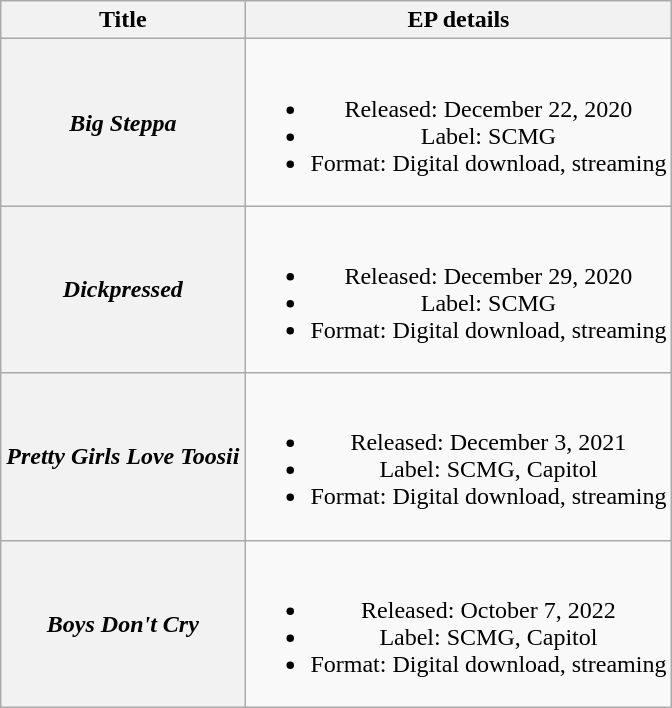<table class="wikitable plainrowheaders" style="text-align:center;">
<tr>
<th scope="col">Title</th>
<th scope="col">EP details</th>
</tr>
<tr>
<th scope="row"><em>Big Steppa</em></th>
<td><br><ul><li>Released: December 22, 2020</li><li>Label: SCMG</li><li>Format: Digital download, streaming</li></ul></td>
</tr>
<tr>
<th scope="row"><em>Dickpressed</em></th>
<td><br><ul><li>Released: December 29, 2020</li><li>Label: SCMG</li><li>Format: Digital download, streaming</li></ul></td>
</tr>
<tr>
<th scope="row"><em>Pretty Girls Love Toosii</em></th>
<td><br><ul><li>Released: December 3, 2021</li><li>Label: SCMG, Capitol</li><li>Format: Digital download, streaming</li></ul></td>
</tr>
<tr>
<th scope="row"><em>Boys Don't Cry</em></th>
<td><br><ul><li>Released: October 7, 2022</li><li>Label: SCMG, Capitol</li><li>Format: Digital download, streaming</li></ul></td>
</tr>
</table>
